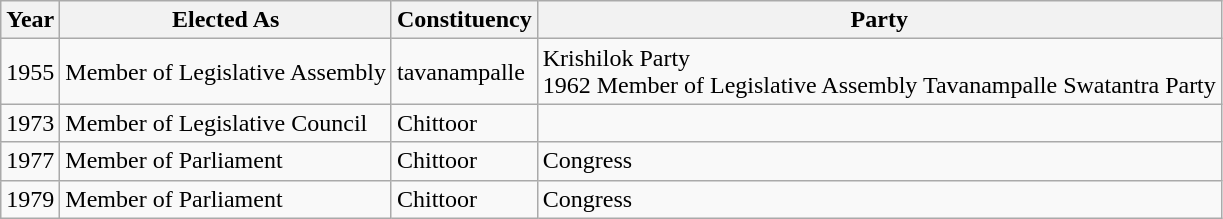<table class="wikitable">
<tr>
<th>Year</th>
<th>Elected As</th>
<th>Constituency</th>
<th>Party</th>
</tr>
<tr>
<td>1955</td>
<td>Member of Legislative Assembly</td>
<td>tavanampalle</td>
<td>Krishilok Party<br>1962   Member of Legislative Assembly    Tavanampalle   Swatantra Party</td>
</tr>
<tr>
<td>1973</td>
<td>Member of Legislative Council</td>
<td>Chittoor</td>
<td></td>
</tr>
<tr>
<td>1977</td>
<td>Member of Parliament</td>
<td>Chittoor</td>
<td>Congress</td>
</tr>
<tr>
<td>1979</td>
<td>Member of Parliament</td>
<td>Chittoor</td>
<td>Congress</td>
</tr>
</table>
